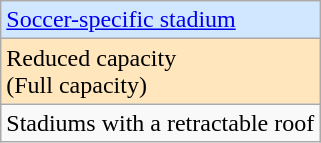<table class=wikitable>
<tr>
<td bgcolor="#d0e7ff"><a href='#'>Soccer-specific stadium</a></td>
</tr>
<tr>
<td bgcolor="#ffe6bd">Reduced capacity<br>(Full capacity)</td>
</tr>
<tr>
<td> Stadiums with a retractable roof</td>
</tr>
</table>
